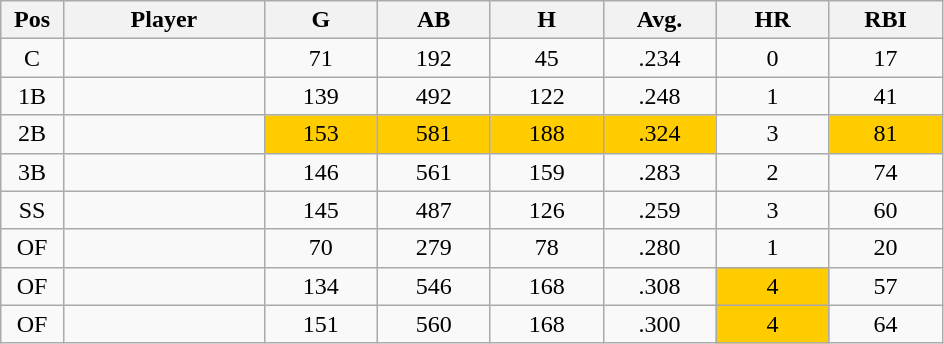<table class="wikitable sortable">
<tr>
<th bgcolor="#DDDDFF" width="5%">Pos</th>
<th bgcolor="#DDDDFF" width="16%">Player</th>
<th bgcolor="#DDDDFF" width="9%">G</th>
<th bgcolor="#DDDDFF" width="9%">AB</th>
<th bgcolor="#DDDDFF" width="9%">H</th>
<th bgcolor="#DDDDFF" width="9%">Avg.</th>
<th bgcolor="#DDDDFF" width="9%">HR</th>
<th bgcolor="#DDDDFF" width="9%">RBI</th>
</tr>
<tr align="center">
<td>C</td>
<td></td>
<td>71</td>
<td>192</td>
<td>45</td>
<td>.234</td>
<td>0</td>
<td>17</td>
</tr>
<tr align="center">
<td>1B</td>
<td></td>
<td>139</td>
<td>492</td>
<td>122</td>
<td>.248</td>
<td>1</td>
<td>41</td>
</tr>
<tr align="center">
<td>2B</td>
<td></td>
<td bgcolor=#ffcc00>153</td>
<td bgcolor=#ffcc00>581</td>
<td bgcolor=#ffcc00>188</td>
<td bgcolor=#ffcc00>.324</td>
<td>3</td>
<td bgcolor=#ffcc00>81</td>
</tr>
<tr align="center">
<td>3B</td>
<td></td>
<td>146</td>
<td>561</td>
<td>159</td>
<td>.283</td>
<td>2</td>
<td>74</td>
</tr>
<tr align="center">
<td>SS</td>
<td></td>
<td>145</td>
<td>487</td>
<td>126</td>
<td>.259</td>
<td>3</td>
<td>60</td>
</tr>
<tr align="center">
<td>OF</td>
<td></td>
<td>70</td>
<td>279</td>
<td>78</td>
<td>.280</td>
<td>1</td>
<td>20</td>
</tr>
<tr align="center">
<td>OF</td>
<td></td>
<td>134</td>
<td>546</td>
<td>168</td>
<td>.308</td>
<td bgcolor=#ffcc00>4</td>
<td>57</td>
</tr>
<tr align="center">
<td>OF</td>
<td></td>
<td>151</td>
<td>560</td>
<td>168</td>
<td>.300</td>
<td bgcolor=#ffcc00>4</td>
<td>64</td>
</tr>
</table>
